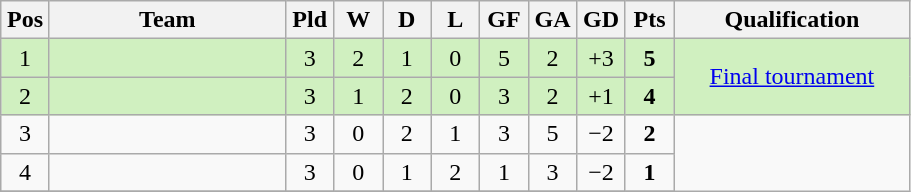<table class="wikitable" border="1" style="text-align: center;">
<tr>
<th width="25"><abbr>Pos</abbr></th>
<th width="150">Team</th>
<th width="25"><abbr>Pld</abbr></th>
<th width="25"><abbr>W</abbr></th>
<th width="25"><abbr>D</abbr></th>
<th width="25"><abbr>L</abbr></th>
<th width="25"><abbr>GF</abbr></th>
<th width="25"><abbr>GA</abbr></th>
<th width="25"><abbr>GD</abbr></th>
<th width="25"><abbr>Pts</abbr></th>
<th width="150">Qualification</th>
</tr>
<tr bgcolor= #D0F0C0>
<td>1</td>
<td align="left"></td>
<td>3</td>
<td>2</td>
<td>1</td>
<td>0</td>
<td>5</td>
<td>2</td>
<td>+3</td>
<td><strong>5</strong></td>
<td rowspan=2><a href='#'>Final tournament</a></td>
</tr>
<tr bgcolor= #D0F0C0>
<td>2</td>
<td align="left"></td>
<td>3</td>
<td>1</td>
<td>2</td>
<td>0</td>
<td>3</td>
<td>2</td>
<td>+1</td>
<td><strong>4</strong></td>
</tr>
<tr>
<td>3</td>
<td align="left"></td>
<td>3</td>
<td>0</td>
<td>2</td>
<td>1</td>
<td>3</td>
<td>5</td>
<td>−2</td>
<td><strong>2</strong></td>
</tr>
<tr>
<td>4</td>
<td align="left"></td>
<td>3</td>
<td>0</td>
<td>1</td>
<td>2</td>
<td>1</td>
<td>3</td>
<td>−2</td>
<td><strong>1</strong></td>
</tr>
<tr>
</tr>
</table>
